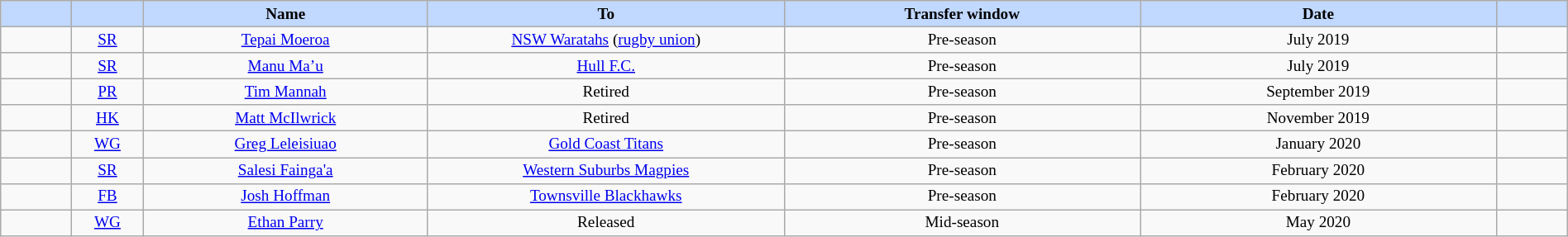<table class="wikitable" style="font-size:80%; text-align:center; width:100%;">
<tr>
<th style="background:#c1d8ff; width:4%;"></th>
<th style="background:#c1d8ff; width:4%;"></th>
<th style="background:#c1d8ff; width:16%;">Name</th>
<th style="background:#c1d8ff; width:20%;">To</th>
<th style="background:#c1d8ff; width:20%;">Transfer window</th>
<th style="background:#c1d8ff; width:20%;">Date</th>
<th style="background:#c1d8ff; width:4%;"></th>
</tr>
<tr>
<td></td>
<td><a href='#'>SR</a></td>
<td><a href='#'>Tepai Moeroa</a></td>
<td><a href='#'>NSW Waratahs</a> (<a href='#'>rugby union</a>)</td>
<td>Pre-season</td>
<td>July 2019</td>
<td></td>
</tr>
<tr>
<td></td>
<td><a href='#'>SR</a></td>
<td><a href='#'>Manu Ma’u</a></td>
<td> <a href='#'>Hull F.C.</a></td>
<td>Pre-season</td>
<td>July 2019</td>
<td></td>
</tr>
<tr>
<td></td>
<td><a href='#'>PR</a></td>
<td><a href='#'>Tim Mannah</a></td>
<td>Retired</td>
<td>Pre-season</td>
<td>September 2019</td>
<td></td>
</tr>
<tr>
<td></td>
<td><a href='#'>HK</a></td>
<td><a href='#'>Matt McIlwrick</a></td>
<td>Retired</td>
<td>Pre-season</td>
<td>November 2019</td>
<td></td>
</tr>
<tr>
<td></td>
<td><a href='#'>WG</a></td>
<td><a href='#'>Greg Leleisiuao</a></td>
<td> <a href='#'>Gold Coast Titans</a></td>
<td>Pre-season</td>
<td>January 2020</td>
<td></td>
</tr>
<tr>
<td></td>
<td><a href='#'>SR</a></td>
<td><a href='#'>Salesi Fainga'a</a></td>
<td> <a href='#'>Western Suburbs Magpies</a></td>
<td>Pre-season</td>
<td>February 2020</td>
<td></td>
</tr>
<tr>
<td></td>
<td><a href='#'>FB</a></td>
<td><a href='#'>Josh Hoffman</a></td>
<td> <a href='#'>Townsville Blackhawks</a></td>
<td>Pre-season</td>
<td>February 2020</td>
<td></td>
</tr>
<tr>
<td></td>
<td><a href='#'>WG</a></td>
<td><a href='#'>Ethan Parry</a></td>
<td>Released</td>
<td>Mid-season</td>
<td>May 2020</td>
<td></td>
</tr>
</table>
